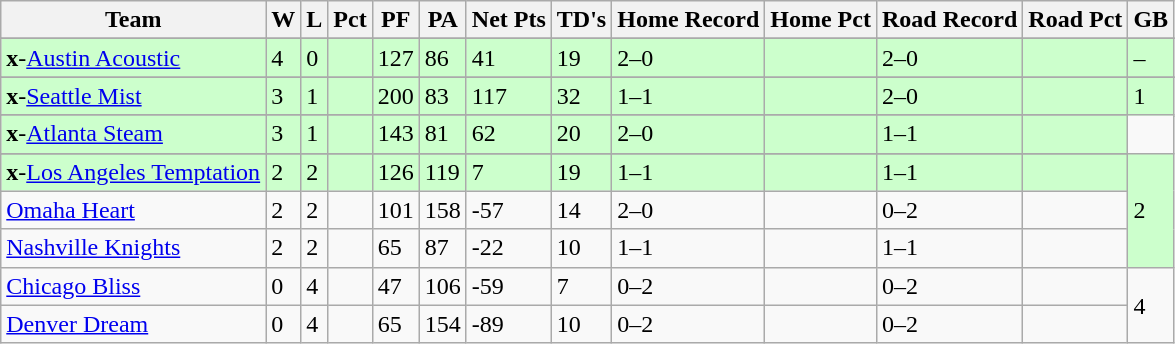<table class="wikitable">
<tr>
<th>Team</th>
<th>W</th>
<th>L</th>
<th>Pct</th>
<th>PF</th>
<th>PA</th>
<th>Net Pts</th>
<th>TD's</th>
<th>Home Record</th>
<th>Home Pct</th>
<th>Road Record</th>
<th>Road Pct</th>
<th>GB</th>
</tr>
<tr>
</tr>
<tr bgcolor="#ccffcc">
<td><strong>x</strong>-<a href='#'>Austin Acoustic</a></td>
<td>4</td>
<td>0</td>
<td></td>
<td>127</td>
<td>86</td>
<td>41</td>
<td>19</td>
<td>2–0</td>
<td></td>
<td>2–0</td>
<td></td>
<td>–</td>
</tr>
<tr>
</tr>
<tr bgcolor="#ccffcc">
<td><strong>x</strong>-<a href='#'>Seattle Mist</a></td>
<td>3</td>
<td>1</td>
<td></td>
<td>200</td>
<td>83</td>
<td>117</td>
<td>32</td>
<td>1–1</td>
<td></td>
<td>2–0</td>
<td></td>
<td rowspan=2>1</td>
</tr>
<tr>
</tr>
<tr bgcolor="#ccffcc">
<td><strong>x</strong>-<a href='#'>Atlanta Steam</a></td>
<td>3</td>
<td>1</td>
<td></td>
<td>143</td>
<td>81</td>
<td>62</td>
<td>20</td>
<td>2–0</td>
<td></td>
<td>1–1</td>
<td></td>
</tr>
<tr>
</tr>
<tr bgcolor="#ccffcc">
<td><strong>x</strong>-<a href='#'>Los Angeles Temptation</a></td>
<td>2</td>
<td>2</td>
<td></td>
<td>126</td>
<td>119</td>
<td>7</td>
<td>19</td>
<td>1–1</td>
<td></td>
<td>1–1</td>
<td></td>
<td rowspan=3>2</td>
</tr>
<tr>
<td><a href='#'>Omaha Heart</a></td>
<td>2</td>
<td>2</td>
<td></td>
<td>101</td>
<td>158</td>
<td>-57 </td>
<td>14</td>
<td>2–0</td>
<td></td>
<td>0–2</td>
<td></td>
</tr>
<tr>
<td><a href='#'>Nashville Knights</a></td>
<td>2</td>
<td>2</td>
<td></td>
<td>65</td>
<td>87</td>
<td>-22 </td>
<td>10</td>
<td>1–1</td>
<td></td>
<td>1–1</td>
<td></td>
</tr>
<tr>
<td><a href='#'>Chicago Bliss</a></td>
<td>0</td>
<td>4</td>
<td></td>
<td>47</td>
<td>106</td>
<td>-59</td>
<td>7</td>
<td>0–2</td>
<td></td>
<td>0–2</td>
<td></td>
<td rowspan=2>4</td>
</tr>
<tr>
<td><a href='#'>Denver Dream</a></td>
<td>0</td>
<td>4</td>
<td></td>
<td>65</td>
<td>154</td>
<td>-89</td>
<td>10</td>
<td>0–2</td>
<td></td>
<td>0–2</td>
<td></td>
</tr>
</table>
